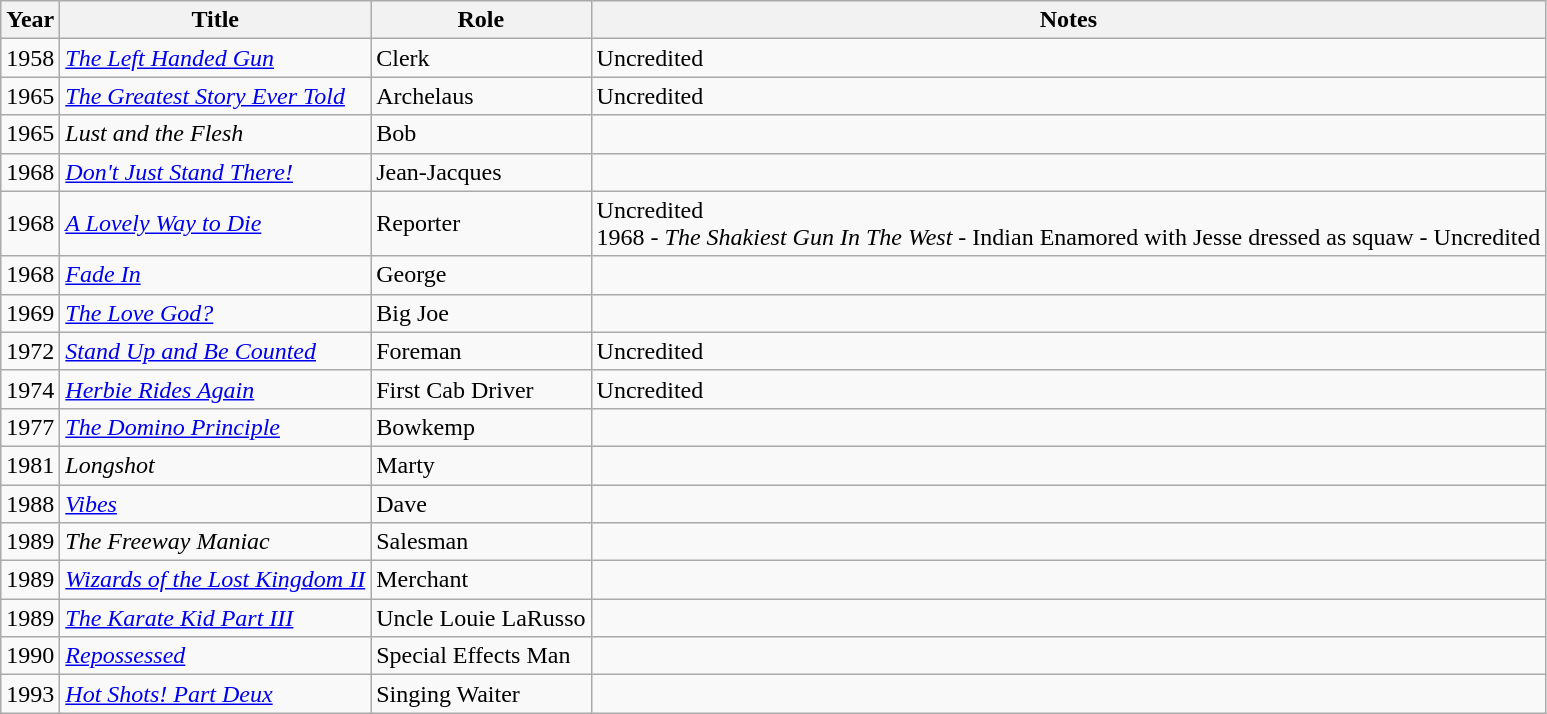<table class="wikitable">
<tr>
<th>Year</th>
<th>Title</th>
<th>Role</th>
<th>Notes</th>
</tr>
<tr>
<td>1958</td>
<td><em><a href='#'>The Left Handed Gun</a></em></td>
<td>Clerk</td>
<td>Uncredited</td>
</tr>
<tr>
<td>1965</td>
<td><em><a href='#'>The Greatest Story Ever Told</a></em></td>
<td>Archelaus</td>
<td>Uncredited</td>
</tr>
<tr>
<td>1965</td>
<td><em>Lust and the Flesh</em></td>
<td>Bob</td>
<td></td>
</tr>
<tr>
<td>1968</td>
<td><em><a href='#'>Don't Just Stand There!</a></em></td>
<td>Jean-Jacques</td>
<td></td>
</tr>
<tr>
<td>1968</td>
<td><em><a href='#'>A Lovely Way to Die</a></em></td>
<td>Reporter</td>
<td>Uncredited<br>1968 - <em>The Shakiest Gun In The West</em> - Indian Enamored with Jesse dressed as squaw - Uncredited</td>
</tr>
<tr>
<td>1968</td>
<td><em><a href='#'>Fade In</a></em></td>
<td>George</td>
<td></td>
</tr>
<tr>
<td>1969</td>
<td><em><a href='#'>The Love God?</a></em></td>
<td>Big Joe</td>
<td></td>
</tr>
<tr>
<td>1972</td>
<td><em><a href='#'>Stand Up and Be Counted</a></em></td>
<td>Foreman</td>
<td>Uncredited</td>
</tr>
<tr>
<td>1974</td>
<td><em><a href='#'>Herbie Rides Again</a></em></td>
<td>First Cab Driver</td>
<td>Uncredited</td>
</tr>
<tr>
<td>1977</td>
<td><em><a href='#'>The Domino Principle</a></em></td>
<td>Bowkemp</td>
<td></td>
</tr>
<tr>
<td>1981</td>
<td><em>Longshot</em></td>
<td>Marty</td>
<td></td>
</tr>
<tr>
<td>1988</td>
<td><em><a href='#'>Vibes</a></em></td>
<td>Dave</td>
<td></td>
</tr>
<tr>
<td>1989</td>
<td><em>The Freeway Maniac</em></td>
<td>Salesman</td>
<td></td>
</tr>
<tr>
<td>1989</td>
<td><em><a href='#'>Wizards of the Lost Kingdom II</a></em></td>
<td>Merchant</td>
<td></td>
</tr>
<tr>
<td>1989</td>
<td><em><a href='#'>The Karate Kid Part III</a></em></td>
<td>Uncle Louie LaRusso</td>
<td></td>
</tr>
<tr>
<td>1990</td>
<td><em><a href='#'>Repossessed</a></em></td>
<td>Special Effects Man</td>
<td></td>
</tr>
<tr>
<td>1993</td>
<td><em><a href='#'>Hot Shots! Part Deux</a></em></td>
<td>Singing Waiter</td>
<td></td>
</tr>
</table>
